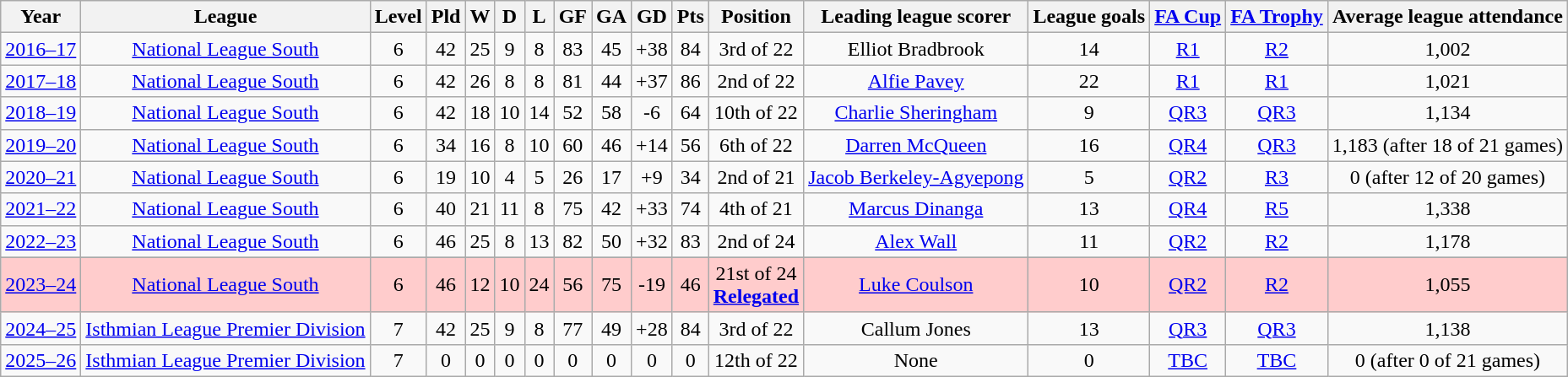<table class="wikitable" style="text-align:center">
<tr>
<th>Year</th>
<th>League</th>
<th>Level</th>
<th>Pld</th>
<th>W</th>
<th>D</th>
<th>L</th>
<th>GF</th>
<th>GA</th>
<th>GD</th>
<th>Pts</th>
<th>Position</th>
<th>Leading league scorer</th>
<th>League goals</th>
<th><a href='#'>FA Cup</a></th>
<th><a href='#'>FA Trophy</a></th>
<th>Average league attendance</th>
</tr>
<tr>
<td><a href='#'>2016–17</a></td>
<td><a href='#'>National League South</a></td>
<td>6</td>
<td>42</td>
<td>25</td>
<td>9</td>
<td>8</td>
<td>83</td>
<td>45</td>
<td>+38</td>
<td>84</td>
<td>3rd of 22</td>
<td>Elliot Bradbrook</td>
<td>14</td>
<td><a href='#'>R1</a></td>
<td><a href='#'>R2</a></td>
<td>1,002</td>
</tr>
<tr>
<td><a href='#'>2017–18</a></td>
<td><a href='#'>National League South</a></td>
<td>6</td>
<td>42</td>
<td>26</td>
<td>8</td>
<td>8</td>
<td>81</td>
<td>44</td>
<td>+37</td>
<td>86</td>
<td>2nd of 22</td>
<td><a href='#'>Alfie Pavey</a></td>
<td>22</td>
<td><a href='#'>R1</a></td>
<td><a href='#'>R1</a></td>
<td>1,021</td>
</tr>
<tr>
<td><a href='#'>2018–19</a></td>
<td><a href='#'>National League South</a></td>
<td>6</td>
<td>42</td>
<td>18</td>
<td>10</td>
<td>14</td>
<td>52</td>
<td>58</td>
<td>-6</td>
<td>64</td>
<td>10th of 22</td>
<td><a href='#'>Charlie Sheringham</a></td>
<td>9</td>
<td><a href='#'>QR3</a></td>
<td><a href='#'>QR3</a></td>
<td>1,134</td>
</tr>
<tr>
<td><a href='#'>2019–20</a></td>
<td><a href='#'>National League South</a></td>
<td>6</td>
<td>34</td>
<td>16</td>
<td>8</td>
<td>10</td>
<td>60</td>
<td>46</td>
<td>+14</td>
<td>56</td>
<td>6th of 22</td>
<td><a href='#'>Darren McQueen</a></td>
<td>16</td>
<td><a href='#'>QR4</a></td>
<td><a href='#'>QR3</a></td>
<td>1,183 (after 18 of 21 games)</td>
</tr>
<tr>
<td><a href='#'>2020–21</a></td>
<td><a href='#'>National League South</a></td>
<td>6</td>
<td>19</td>
<td>10</td>
<td>4</td>
<td>5</td>
<td>26</td>
<td>17</td>
<td>+9</td>
<td>34</td>
<td>2nd of 21</td>
<td><a href='#'>Jacob Berkeley-Agyepong</a></td>
<td>5</td>
<td><a href='#'>QR2</a></td>
<td><a href='#'>R3</a></td>
<td>0 (after 12 of 20 games)</td>
</tr>
<tr>
<td><a href='#'>2021–22</a></td>
<td><a href='#'>National League South</a></td>
<td>6</td>
<td>40</td>
<td>21</td>
<td>11</td>
<td>8</td>
<td>75</td>
<td>42</td>
<td>+33</td>
<td>74</td>
<td>4th of 21</td>
<td><a href='#'>Marcus Dinanga</a></td>
<td>13</td>
<td><a href='#'>QR4</a></td>
<td><a href='#'>R5</a></td>
<td>1,338</td>
</tr>
<tr>
<td><a href='#'>2022–23</a></td>
<td><a href='#'>National League South</a></td>
<td>6</td>
<td>46</td>
<td>25</td>
<td>8</td>
<td>13</td>
<td>82</td>
<td>50</td>
<td>+32</td>
<td>83</td>
<td>2nd of 24</td>
<td><a href='#'>Alex Wall</a></td>
<td>11</td>
<td><a href='#'>QR2</a></td>
<td><a href='#'>R2</a></td>
<td>1,178</td>
</tr>
<tr>
</tr>
<tr bgcolor="#FFCCCC"  align="center">
<td><a href='#'>2023–24</a></td>
<td><a href='#'>National League South</a></td>
<td>6</td>
<td>46</td>
<td>12</td>
<td>10</td>
<td>24</td>
<td>56</td>
<td>75</td>
<td>-19</td>
<td>46</td>
<td>21st of 24<br><strong><a href='#'>Relegated</a></strong></td>
<td><a href='#'>Luke Coulson</a></td>
<td>10</td>
<td><a href='#'>QR2</a></td>
<td><a href='#'>R2</a></td>
<td>1,055</td>
</tr>
<tr>
<td><a href='#'>2024–25</a></td>
<td><a href='#'>Isthmian League Premier Division</a></td>
<td>7</td>
<td>42</td>
<td>25</td>
<td>9</td>
<td>8</td>
<td>77</td>
<td>49</td>
<td>+28</td>
<td>84</td>
<td>3rd of 22</td>
<td>Callum Jones</td>
<td>13</td>
<td><a href='#'>QR3</a></td>
<td><a href='#'>QR3</a></td>
<td>1,138</td>
</tr>
<tr>
<td><a href='#'>2025–26</a></td>
<td><a href='#'>Isthmian League Premier Division</a></td>
<td>7</td>
<td>0</td>
<td>0</td>
<td>0</td>
<td>0</td>
<td>0</td>
<td>0</td>
<td>0</td>
<td>0</td>
<td>12th of 22</td>
<td>None</td>
<td>0</td>
<td><a href='#'>TBC</a></td>
<td><a href='#'>TBC</a></td>
<td>0 (after 0 of 21 games)</td>
</tr>
</table>
